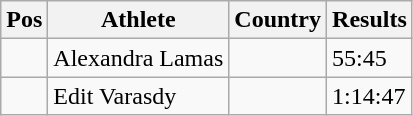<table class="wikitable">
<tr>
<th>Pos</th>
<th>Athlete</th>
<th>Country</th>
<th>Results</th>
</tr>
<tr>
<td align="center"></td>
<td>Alexandra Lamas</td>
<td></td>
<td>55:45</td>
</tr>
<tr>
<td align="center"></td>
<td>Edit Varasdy</td>
<td></td>
<td>1:14:47</td>
</tr>
</table>
